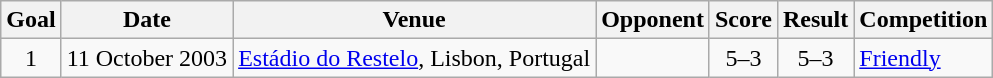<table class="wikitable" align=center style="text-align: left">
<tr>
<th>Goal</th>
<th>Date</th>
<th>Venue</th>
<th>Opponent</th>
<th>Score</th>
<th>Result</th>
<th>Competition</th>
</tr>
<tr>
<td align=center>1</td>
<td>11 October 2003</td>
<td><a href='#'>Estádio do Restelo</a>, Lisbon, Portugal</td>
<td></td>
<td align=center>5–3</td>
<td align=center>5–3</td>
<td><a href='#'>Friendly</a></td>
</tr>
</table>
